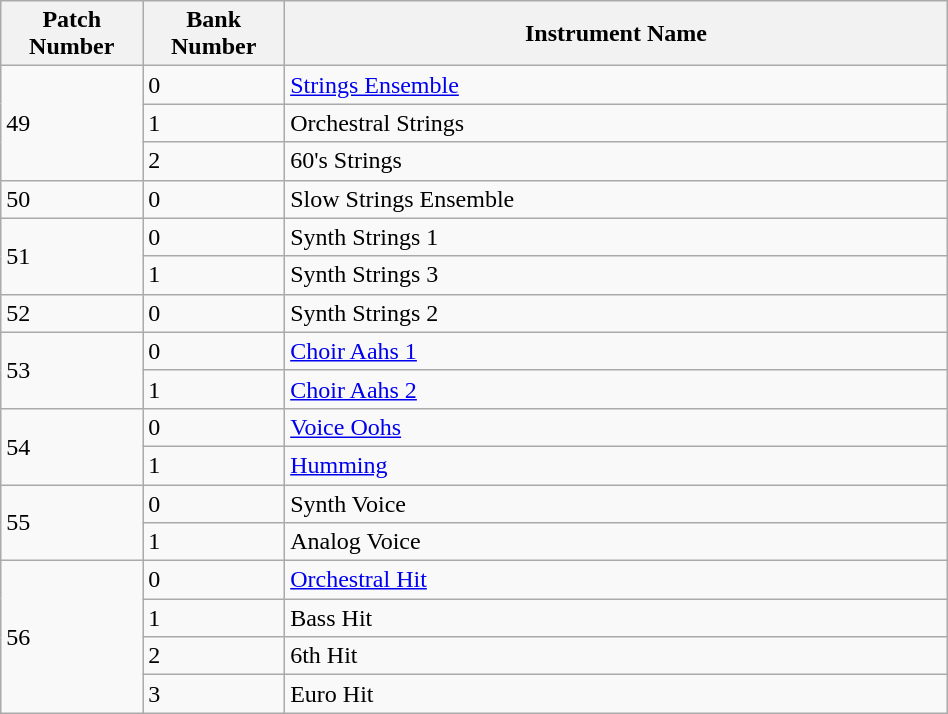<table width="50%" class="wikitable">
<tr>
<th width="15%">Patch Number</th>
<th width="15%">Bank Number</th>
<th width="70%">Instrument Name</th>
</tr>
<tr>
<td rowspan=3>49</td>
<td>0</td>
<td><a href='#'>Strings Ensemble</a></td>
</tr>
<tr>
<td>1</td>
<td>Orchestral Strings</td>
</tr>
<tr>
<td>2</td>
<td>60's Strings</td>
</tr>
<tr>
<td>50</td>
<td>0</td>
<td>Slow Strings Ensemble</td>
</tr>
<tr>
<td rowspan=2>51</td>
<td>0</td>
<td>Synth Strings 1</td>
</tr>
<tr>
<td>1</td>
<td>Synth Strings 3</td>
</tr>
<tr>
<td>52</td>
<td>0</td>
<td>Synth Strings 2</td>
</tr>
<tr>
<td rowspan=2>53</td>
<td>0</td>
<td><a href='#'>Choir Aahs 1</a></td>
</tr>
<tr>
<td>1</td>
<td><a href='#'>Choir Aahs 2</a></td>
</tr>
<tr>
<td rowspan=2>54</td>
<td>0</td>
<td><a href='#'>Voice Oohs</a></td>
</tr>
<tr>
<td>1</td>
<td><a href='#'>Humming</a></td>
</tr>
<tr>
<td rowspan=2>55</td>
<td>0</td>
<td>Synth Voice</td>
</tr>
<tr>
<td>1</td>
<td>Analog Voice</td>
</tr>
<tr>
<td rowspan=4>56</td>
<td>0</td>
<td><a href='#'>Orchestral Hit</a></td>
</tr>
<tr>
<td>1</td>
<td>Bass Hit</td>
</tr>
<tr>
<td>2</td>
<td>6th Hit</td>
</tr>
<tr>
<td>3</td>
<td>Euro Hit</td>
</tr>
</table>
